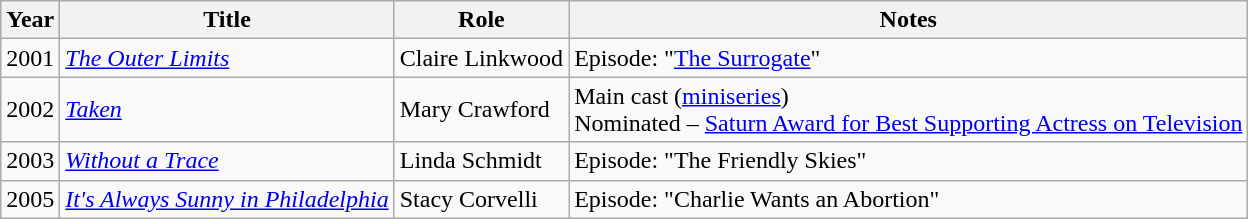<table class="wikitable sortable">
<tr>
<th>Year</th>
<th>Title</th>
<th>Role</th>
<th>Notes</th>
</tr>
<tr>
<td>2001</td>
<td><em><a href='#'>The Outer Limits</a></em></td>
<td>Claire Linkwood</td>
<td>Episode: "<a href='#'>The Surrogate</a>"</td>
</tr>
<tr>
<td>2002</td>
<td><em><a href='#'>Taken</a></em></td>
<td>Mary Crawford</td>
<td>Main cast (<a href='#'>miniseries</a>)<br>Nominated – <a href='#'>Saturn Award for Best Supporting Actress on Television</a></td>
</tr>
<tr>
<td>2003</td>
<td><em><a href='#'>Without a Trace</a></em></td>
<td>Linda Schmidt</td>
<td>Episode: "The Friendly Skies"</td>
</tr>
<tr>
<td>2005</td>
<td><em><a href='#'>It's Always Sunny in Philadelphia</a></em></td>
<td>Stacy Corvelli</td>
<td>Episode: "Charlie Wants an Abortion"</td>
</tr>
</table>
